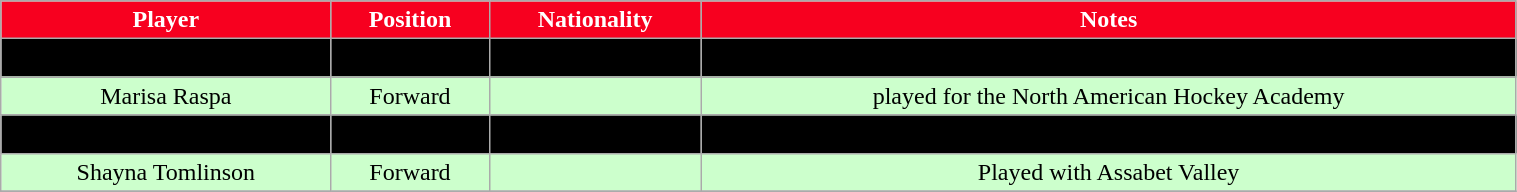<table class="wikitable" width="80%">
<tr align="center"  style="background:#F7001F;color:white;">
<td><strong>Player</strong></td>
<td><strong>Position</strong></td>
<td><strong>Nationality</strong></td>
<td><strong>Notes</strong><br></td>
</tr>
<tr align="center" bgcolor=" ">
<td>Amanda Kimmerle</td>
<td>Defense</td>
<td></td>
<td>Attended Anoka (MN) High School</td>
</tr>
<tr align="center" bgcolor="#ccffcc">
<td>Marisa Raspa</td>
<td>Forward</td>
<td></td>
<td>played for the North American Hockey Academy</td>
</tr>
<tr align="center" bgcolor=" ">
<td>Whitney Renn</td>
<td>Forward</td>
<td></td>
<td>Played with Little Caesars Detroit</td>
</tr>
<tr align="center" bgcolor="#ccffcc">
<td>Shayna Tomlinson</td>
<td>Forward</td>
<td></td>
<td>Played with Assabet Valley</td>
</tr>
<tr align="center" bgcolor=" ">
</tr>
</table>
